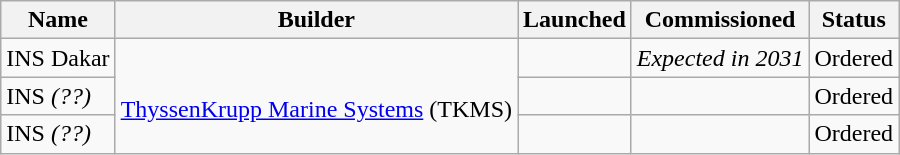<table class="wikitable">
<tr>
<th>Name</th>
<th>Builder</th>
<th>Launched</th>
<th>Commissioned</th>
<th>Status</th>
</tr>
<tr>
<td>INS Dakar</td>
<td rowspan=3><br><a href='#'>ThyssenKrupp Marine Systems</a> (TKMS)</td>
<td></td>
<td><em>Expected in 2031</em></td>
<td>Ordered</td>
</tr>
<tr>
<td>INS <em>(??)</em></td>
<td></td>
<td></td>
<td>Ordered</td>
</tr>
<tr>
<td>INS <em>(??)</em></td>
<td></td>
<td></td>
<td>Ordered</td>
</tr>
</table>
